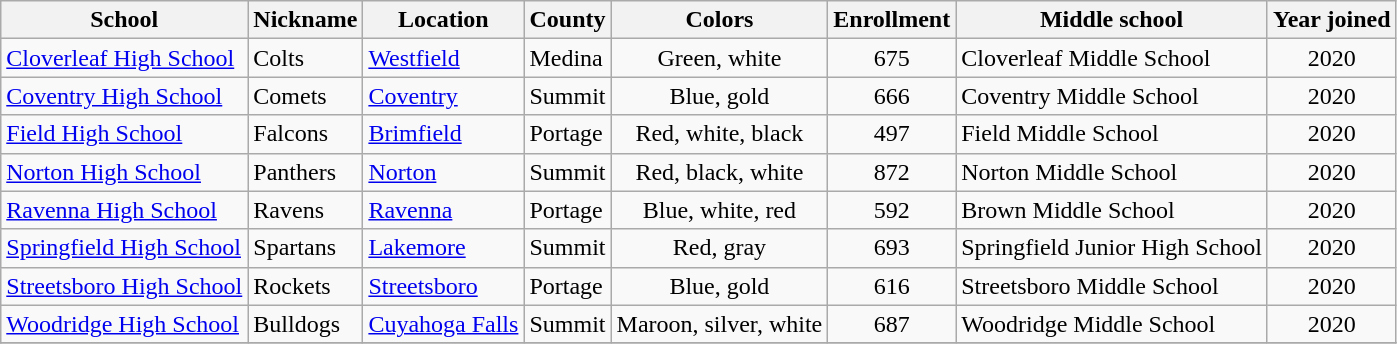<table class="wikitable">
<tr>
<th>School</th>
<th>Nickname</th>
<th>Location</th>
<th>County</th>
<th>Colors</th>
<th>Enrollment</th>
<th>Middle school</th>
<th>Year joined</th>
</tr>
<tr>
<td><a href='#'>Cloverleaf High School</a></td>
<td>Colts</td>
<td><a href='#'>Westfield</a></td>
<td>Medina</td>
<td align=center>Green, white<br> </td>
<td align=center>675</td>
<td>Cloverleaf Middle School</td>
<td align=center>2020</td>
</tr>
<tr>
<td><a href='#'>Coventry High School</a></td>
<td>Comets</td>
<td><a href='#'>Coventry</a></td>
<td>Summit</td>
<td align=center>Blue, gold<br> </td>
<td align=center>666</td>
<td>Coventry Middle School</td>
<td align=center>2020</td>
</tr>
<tr>
<td><a href='#'>Field High School</a></td>
<td>Falcons</td>
<td><a href='#'>Brimfield</a></td>
<td>Portage</td>
<td align=center>Red, white, black<br>  </td>
<td align=center>497</td>
<td>Field Middle School</td>
<td align=center>2020</td>
</tr>
<tr>
<td><a href='#'>Norton High School</a></td>
<td>Panthers</td>
<td><a href='#'>Norton</a></td>
<td>Summit</td>
<td align=center>Red, black, white<br>  </td>
<td align=center>872</td>
<td>Norton Middle School</td>
<td align=center>2020</td>
</tr>
<tr>
<td><a href='#'>Ravenna High School</a></td>
<td>Ravens</td>
<td><a href='#'>Ravenna</a></td>
<td>Portage</td>
<td align=center>Blue, white, red<br>  </td>
<td align=center>592</td>
<td>Brown Middle School</td>
<td align=center>2020</td>
</tr>
<tr>
<td><a href='#'>Springfield High School</a></td>
<td>Spartans</td>
<td><a href='#'>Lakemore</a></td>
<td>Summit</td>
<td align=center>Red, gray<br> </td>
<td align=center>693</td>
<td>Springfield Junior High School</td>
<td align=center>2020</td>
</tr>
<tr>
<td><a href='#'>Streetsboro High School</a></td>
<td>Rockets</td>
<td><a href='#'>Streetsboro</a></td>
<td>Portage</td>
<td align=center>Blue, gold<br> </td>
<td align=center>616</td>
<td>Streetsboro Middle School</td>
<td align=center>2020</td>
</tr>
<tr>
<td><a href='#'>Woodridge High School</a></td>
<td>Bulldogs</td>
<td><a href='#'>Cuyahoga Falls</a></td>
<td>Summit</td>
<td align=center>Maroon, silver, white<br>  </td>
<td align=center>687</td>
<td>Woodridge Middle  School</td>
<td align=center>2020</td>
</tr>
<tr>
</tr>
</table>
